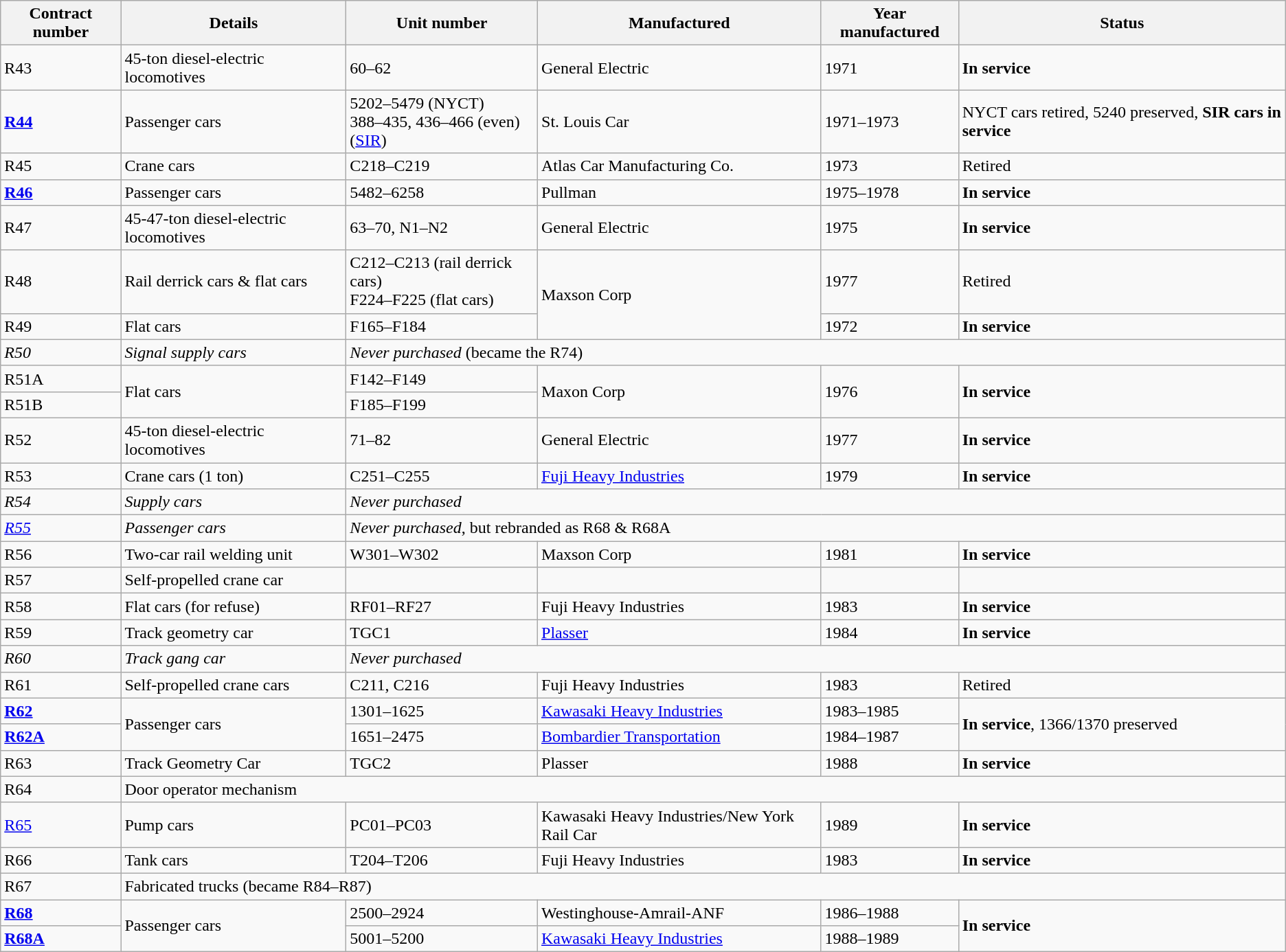<table class="wikitable sortable">
<tr>
<th>Contract number</th>
<th>Details</th>
<th>Unit number</th>
<th>Manufactured</th>
<th>Year manufactured</th>
<th>Status</th>
</tr>
<tr>
<td>R43</td>
<td>45-ton diesel-electric locomotives</td>
<td>60–62</td>
<td>General Electric</td>
<td>1971</td>
<td><strong>In service</strong></td>
</tr>
<tr>
<td><strong><a href='#'>R44</a></strong></td>
<td>Passenger cars</td>
<td>5202–5479 (NYCT)<br>388–435, 436–466 (even) (<a href='#'>SIR</a>)</td>
<td>St. Louis Car</td>
<td>1971–1973</td>
<td>NYCT cars retired, 5240 preserved, <strong>SIR cars in service</strong></td>
</tr>
<tr>
<td>R45</td>
<td>Crane cars</td>
<td>C218–C219</td>
<td>Atlas Car Manufacturing Co.</td>
<td>1973</td>
<td>Retired</td>
</tr>
<tr>
<td><strong><a href='#'>R46</a></strong></td>
<td>Passenger cars</td>
<td>5482–6258</td>
<td>Pullman</td>
<td>1975–1978</td>
<td><strong>In service</strong></td>
</tr>
<tr>
<td>R47</td>
<td>45-47-ton diesel-electric locomotives</td>
<td>63–70, N1–N2</td>
<td>General Electric</td>
<td>1975</td>
<td><strong>In service</strong></td>
</tr>
<tr>
<td>R48</td>
<td>Rail derrick cars & flat cars</td>
<td>C212–C213 (rail derrick cars)<br>F224–F225 (flat cars)</td>
<td rowspan=2>Maxson Corp</td>
<td>1977</td>
<td>Retired</td>
</tr>
<tr>
<td>R49</td>
<td>Flat cars</td>
<td>F165–F184</td>
<td>1972</td>
<td><strong>In service</strong></td>
</tr>
<tr>
<td><em>R50</em></td>
<td><em>Signal supply cars</em></td>
<td colspan=4><em>Never purchased</em> (became the R74)</td>
</tr>
<tr>
<td>R51A</td>
<td rowspan=2>Flat cars</td>
<td>F142–F149</td>
<td rowspan=2>Maxon Corp</td>
<td rowspan=2>1976</td>
<td rowspan=2><strong>In service</strong></td>
</tr>
<tr>
<td>R51B</td>
<td>F185–F199</td>
</tr>
<tr>
<td>R52</td>
<td>45-ton diesel-electric locomotives</td>
<td>71–82</td>
<td>General Electric</td>
<td>1977</td>
<td><strong>In service</strong></td>
</tr>
<tr>
<td>R53</td>
<td>Crane cars (1 ton)</td>
<td>C251–C255</td>
<td><a href='#'>Fuji Heavy Industries</a></td>
<td>1979</td>
<td><strong>In service</strong></td>
</tr>
<tr>
<td><em>R54</em></td>
<td><em>Supply cars</em></td>
<td colspan=4><em>Never purchased</em></td>
</tr>
<tr>
<td><em><a href='#'>R55</a></em></td>
<td><em>Passenger cars</em></td>
<td colspan=4><em>Never purchased</em>, but rebranded as R68 & R68A</td>
</tr>
<tr>
<td>R56</td>
<td>Two-car rail welding unit</td>
<td>W301–W302</td>
<td>Maxson Corp</td>
<td>1981</td>
<td><strong>In service</strong></td>
</tr>
<tr>
<td>R57</td>
<td>Self-propelled crane car</td>
<td></td>
<td></td>
<td></td>
<td></td>
</tr>
<tr>
<td>R58</td>
<td>Flat cars (for refuse)</td>
<td>RF01–RF27</td>
<td>Fuji Heavy Industries</td>
<td>1983</td>
<td><strong>In service</strong></td>
</tr>
<tr>
<td>R59</td>
<td>Track geometry car</td>
<td>TGC1</td>
<td><a href='#'>Plasser</a></td>
<td>1984</td>
<td><strong>In service</strong></td>
</tr>
<tr>
<td><em>R60</em></td>
<td><em>Track gang car</em></td>
<td colspan=4><em>Never purchased</em></td>
</tr>
<tr>
<td>R61</td>
<td>Self-propelled crane cars</td>
<td>C211, C216</td>
<td>Fuji Heavy Industries</td>
<td>1983</td>
<td>Retired</td>
</tr>
<tr>
<td><strong><a href='#'>R62</a></strong></td>
<td rowspan=2>Passenger cars</td>
<td>1301–1625</td>
<td><a href='#'>Kawasaki Heavy Industries</a></td>
<td>1983–1985</td>
<td rowspan=2><strong>In service</strong>, 1366/1370 preserved</td>
</tr>
<tr>
<td><strong><a href='#'>R62A</a></strong></td>
<td>1651–2475</td>
<td><a href='#'>Bombardier Transportation</a></td>
<td>1984–1987</td>
</tr>
<tr>
<td>R63</td>
<td>Track Geometry Car</td>
<td>TGC2</td>
<td>Plasser</td>
<td>1988</td>
<td><strong>In service</strong></td>
</tr>
<tr>
<td>R64</td>
<td colspan=5>Door operator mechanism</td>
</tr>
<tr>
<td><a href='#'>R65</a></td>
<td>Pump cars</td>
<td>PC01–PC03</td>
<td>Kawasaki Heavy Industries/New York Rail Car</td>
<td>1989</td>
<td><strong>In service</strong></td>
</tr>
<tr>
<td>R66</td>
<td>Tank cars</td>
<td>T204–T206</td>
<td>Fuji Heavy Industries</td>
<td>1983</td>
<td><strong>In service</strong></td>
</tr>
<tr>
<td>R67</td>
<td colspan=5>Fabricated trucks (became R84–R87)</td>
</tr>
<tr>
<td><strong><a href='#'>R68</a></strong></td>
<td rowspan=2>Passenger cars</td>
<td>2500–2924</td>
<td>Westinghouse-Amrail-ANF</td>
<td>1986–1988</td>
<td rowspan=2><strong>In service</strong></td>
</tr>
<tr>
<td><strong><a href='#'>R68A</a></strong></td>
<td>5001–5200</td>
<td><a href='#'>Kawasaki Heavy Industries</a></td>
<td>1988–1989</td>
</tr>
</table>
